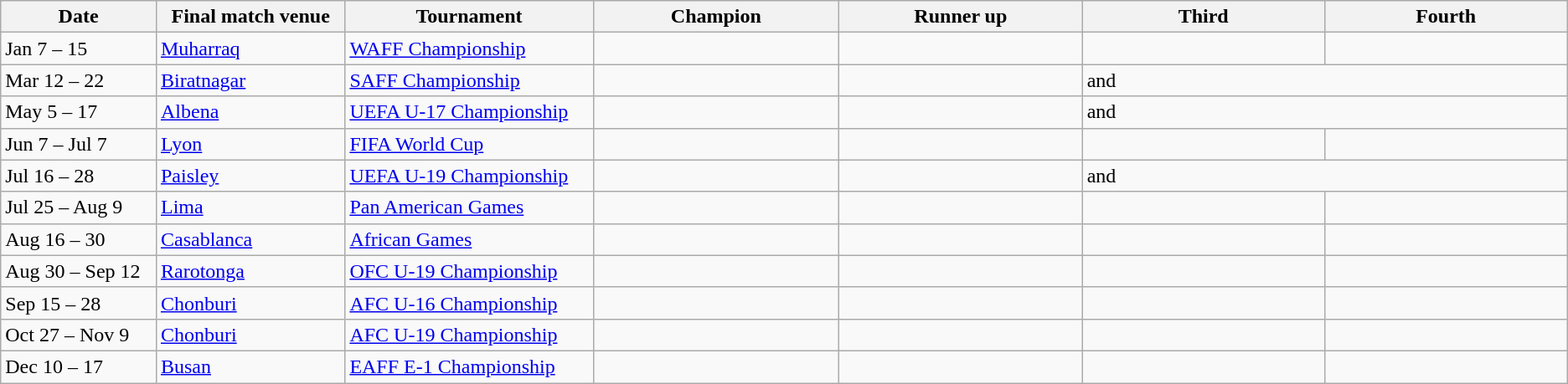<table class="wikitable">
<tr>
<th width=125px>Date</th>
<th width=150px>Final match venue</th>
<th width=200px>Tournament</th>
<th width=200px>Champion</th>
<th width=200px>Runner up</th>
<th width=200px>Third</th>
<th width=200px>Fourth</th>
</tr>
<tr>
<td>Jan 7 – 15</td>
<td> <a href='#'>Muharraq</a></td>
<td><a href='#'>WAFF Championship</a></td>
<td><strong></strong></td>
<td></td>
<td></td>
<td></td>
</tr>
<tr>
<td>Mar 12 – 22</td>
<td> <a href='#'>Biratnagar</a></td>
<td><a href='#'>SAFF Championship</a></td>
<td><strong></strong></td>
<td></td>
<td colspan=2> and </td>
</tr>
<tr>
<td>May 5 – 17</td>
<td> <a href='#'>Albena</a></td>
<td><a href='#'>UEFA U-17 Championship</a></td>
<td><strong></strong></td>
<td></td>
<td colspan=2> and </td>
</tr>
<tr>
<td>Jun 7 – Jul 7</td>
<td> <a href='#'>Lyon</a></td>
<td><a href='#'>FIFA World Cup</a></td>
<td><strong></strong></td>
<td></td>
<td></td>
<td></td>
</tr>
<tr>
<td>Jul 16 – 28</td>
<td> <a href='#'>Paisley</a></td>
<td><a href='#'>UEFA U-19 Championship</a></td>
<td><strong></strong></td>
<td></td>
<td colspan=2> and </td>
</tr>
<tr>
<td>Jul 25 – Aug 9</td>
<td> <a href='#'>Lima</a></td>
<td><a href='#'>Pan American Games</a></td>
<td><strong></strong></td>
<td></td>
<td></td>
<td></td>
</tr>
<tr>
<td>Aug 16 – 30</td>
<td> <a href='#'>Casablanca</a></td>
<td><a href='#'>African Games</a></td>
<td><strong></strong></td>
<td></td>
<td></td>
<td></td>
</tr>
<tr>
<td>Aug 30 – Sep 12</td>
<td> <a href='#'>Rarotonga</a></td>
<td><a href='#'>OFC U-19 Championship</a></td>
<td><strong></strong></td>
<td></td>
<td></td>
<td></td>
</tr>
<tr>
<td>Sep 15 – 28</td>
<td> <a href='#'>Chonburi</a></td>
<td><a href='#'>AFC U-16 Championship</a></td>
<td><strong></strong></td>
<td></td>
<td></td>
<td></td>
</tr>
<tr>
<td>Oct 27 – Nov 9</td>
<td> <a href='#'>Chonburi</a></td>
<td><a href='#'>AFC U-19 Championship</a></td>
<td><strong></strong></td>
<td></td>
<td></td>
<td></td>
</tr>
<tr>
<td>Dec 10 – 17</td>
<td> <a href='#'>Busan</a></td>
<td><a href='#'>EAFF E-1 Championship</a></td>
<td><strong></strong></td>
<td></td>
<td></td>
<td></td>
</tr>
</table>
